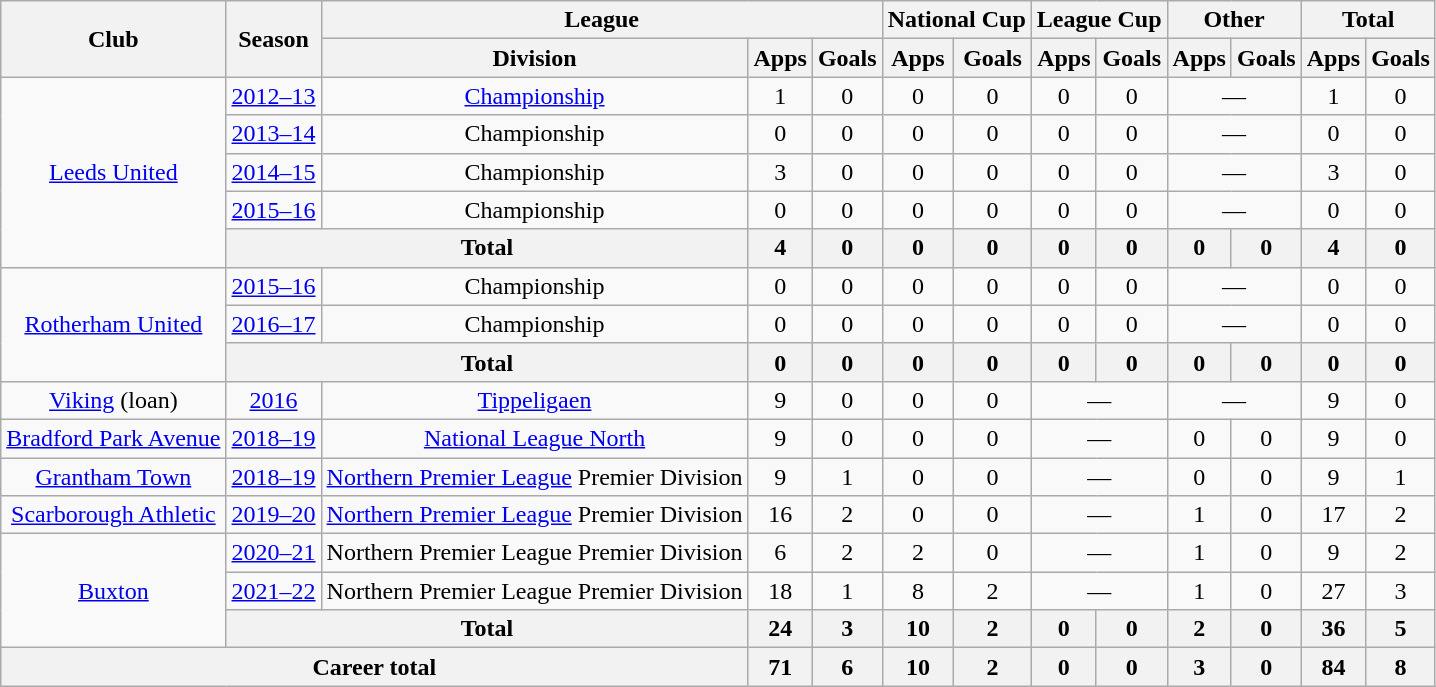<table class="wikitable" style="text-align: center;">
<tr>
<th rowspan="2">Club</th>
<th rowspan="2">Season</th>
<th colspan="3">League</th>
<th colspan="2">National Cup</th>
<th colspan="2">League Cup</th>
<th colspan="2">Other</th>
<th colspan="2">Total</th>
</tr>
<tr>
<th>Division</th>
<th>Apps</th>
<th>Goals</th>
<th>Apps</th>
<th>Goals</th>
<th>Apps</th>
<th>Goals</th>
<th>Apps</th>
<th>Goals</th>
<th>Apps</th>
<th>Goals</th>
</tr>
<tr>
<td rowspan="5"><a href='#'>Leeds United</a></td>
<td><a href='#'>2012–13</a></td>
<td><a href='#'>Championship</a></td>
<td>1</td>
<td>0</td>
<td>0</td>
<td>0</td>
<td>0</td>
<td>0</td>
<td colspan="2">—</td>
<td>1</td>
<td>0</td>
</tr>
<tr>
<td><a href='#'>2013–14</a></td>
<td>Championship</td>
<td>0</td>
<td>0</td>
<td>0</td>
<td>0</td>
<td>0</td>
<td>0</td>
<td colspan="2">—</td>
<td>0</td>
<td>0</td>
</tr>
<tr>
<td><a href='#'>2014–15</a></td>
<td>Championship</td>
<td>3</td>
<td>0</td>
<td>0</td>
<td>0</td>
<td>0</td>
<td>0</td>
<td colspan="2">—</td>
<td>3</td>
<td>0</td>
</tr>
<tr>
<td><a href='#'>2015–16</a></td>
<td>Championship</td>
<td>0</td>
<td>0</td>
<td>0</td>
<td>0</td>
<td>0</td>
<td>0</td>
<td colspan="2">—</td>
<td>0</td>
<td>0</td>
</tr>
<tr>
<th colspan="2">Total</th>
<th>4</th>
<th>0</th>
<th>0</th>
<th>0</th>
<th>0</th>
<th>0</th>
<th>0</th>
<th>0</th>
<th>4</th>
<th>0</th>
</tr>
<tr>
<td rowspan="3"><a href='#'>Rotherham United</a></td>
<td><a href='#'>2015–16</a></td>
<td>Championship</td>
<td>0</td>
<td>0</td>
<td>0</td>
<td>0</td>
<td>0</td>
<td>0</td>
<td colspan="2">—</td>
<td>0</td>
<td>0</td>
</tr>
<tr>
<td><a href='#'>2016–17</a></td>
<td>Championship</td>
<td>0</td>
<td>0</td>
<td>0</td>
<td>0</td>
<td>0</td>
<td>0</td>
<td colspan="2">—</td>
<td>0</td>
<td>0</td>
</tr>
<tr>
<th colspan="2">Total</th>
<th>0</th>
<th>0</th>
<th>0</th>
<th>0</th>
<th>0</th>
<th>0</th>
<th>0</th>
<th>0</th>
<th>0</th>
<th>0</th>
</tr>
<tr>
<td><a href='#'>Viking</a> (loan)</td>
<td><a href='#'>2016</a></td>
<td><a href='#'>Tippeligaen</a></td>
<td>9</td>
<td>0</td>
<td>0</td>
<td>0</td>
<td colspan="2">—</td>
<td colspan="2">—</td>
<td>9</td>
<td>0</td>
</tr>
<tr>
<td><a href='#'>Bradford Park Avenue</a></td>
<td><a href='#'>2018–19</a></td>
<td><a href='#'>National League North</a></td>
<td>9</td>
<td>0</td>
<td>0</td>
<td>0</td>
<td colspan="2">—</td>
<td>0</td>
<td>0</td>
<td>9</td>
<td>0</td>
</tr>
<tr>
<td><a href='#'>Grantham Town</a></td>
<td><a href='#'>2018–19</a></td>
<td><a href='#'>Northern Premier League</a> Premier Division</td>
<td>9</td>
<td>1</td>
<td>0</td>
<td>0</td>
<td colspan="2">—</td>
<td>0</td>
<td>0</td>
<td>9</td>
<td>1</td>
</tr>
<tr>
<td><a href='#'>Scarborough Athletic</a></td>
<td><a href='#'>2019–20</a></td>
<td><a href='#'>Northern Premier League</a> Premier Division</td>
<td>16</td>
<td>2</td>
<td>0</td>
<td>0</td>
<td colspan="2">—</td>
<td>1</td>
<td>0</td>
<td>17</td>
<td>2</td>
</tr>
<tr>
<td rowspan="3"><a href='#'>Buxton</a></td>
<td><a href='#'>2020–21</a></td>
<td>Northern Premier League Premier Division</td>
<td>6</td>
<td>2</td>
<td>2</td>
<td>0</td>
<td colspan="2">—</td>
<td>1</td>
<td>0</td>
<td>9</td>
<td>2</td>
</tr>
<tr>
<td><a href='#'>2021–22</a></td>
<td>Northern Premier League Premier Division</td>
<td>18</td>
<td>1</td>
<td>8</td>
<td>2</td>
<td colspan="2">—</td>
<td>1</td>
<td>0</td>
<td>27</td>
<td>3</td>
</tr>
<tr>
<th colspan="2">Total</th>
<th>24</th>
<th>3</th>
<th>10</th>
<th>2</th>
<th>0</th>
<th>0</th>
<th>2</th>
<th>0</th>
<th>36</th>
<th>5</th>
</tr>
<tr>
<th colspan="3">Career total</th>
<th>71</th>
<th>6</th>
<th>10</th>
<th>2</th>
<th>0</th>
<th>0</th>
<th>3</th>
<th>0</th>
<th>84</th>
<th>8</th>
</tr>
</table>
